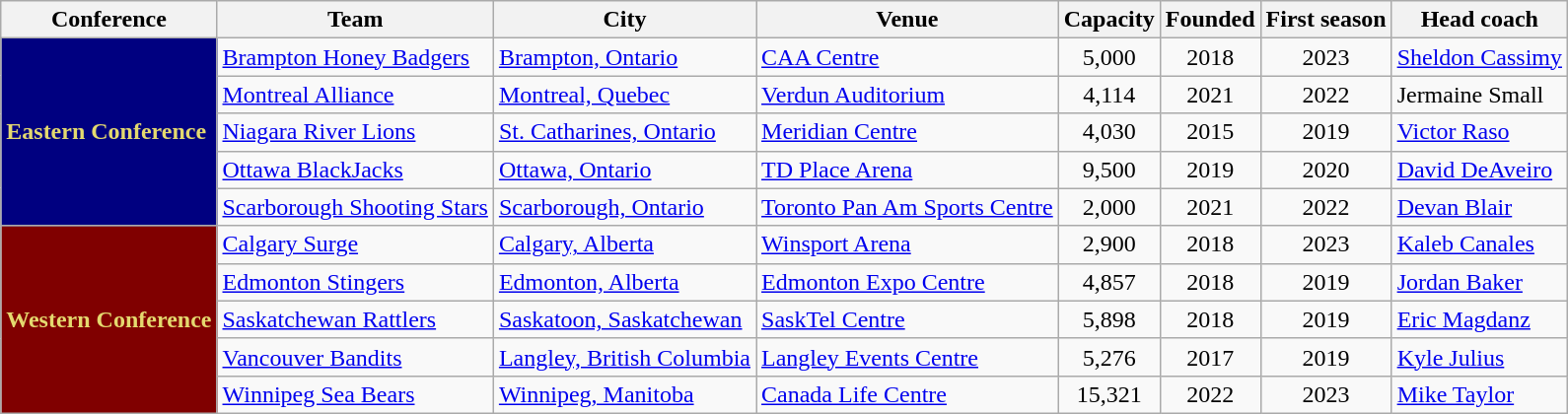<table class="wikitable" style="text-align:left">
<tr>
<th scope="col">Conference</th>
<th scope="col">Team</th>
<th scope="col">City</th>
<th scope="col">Venue</th>
<th scope="col">Capacity</th>
<th scope="col">Founded</th>
<th scope="col">First season</th>
<th scope="col">Head coach</th>
</tr>
<tr>
<td rowspan="5" style="color:#E4D96F; background-color:#000080"><strong>Eastern Conference</strong></td>
<td scope="row"><a href='#'>Brampton Honey Badgers</a></td>
<td><a href='#'>Brampton, Ontario</a></td>
<td><a href='#'>CAA Centre</a></td>
<td align=center>5,000</td>
<td align=center>2018</td>
<td align=center>2023</td>
<td><a href='#'>Sheldon Cassimy</a></td>
</tr>
<tr>
<td scope="row"><a href='#'>Montreal Alliance</a></td>
<td><a href='#'>Montreal, Quebec</a></td>
<td><a href='#'>Verdun Auditorium</a></td>
<td align=center>4,114</td>
<td align=center>2021</td>
<td align=center>2022</td>
<td>Jermaine Small</td>
</tr>
<tr>
<td scope="row"><a href='#'>Niagara River Lions</a></td>
<td><a href='#'>St. Catharines, Ontario</a></td>
<td><a href='#'>Meridian Centre</a></td>
<td align=center>4,030</td>
<td align=center>2015</td>
<td align=center>2019</td>
<td><a href='#'>Victor Raso</a></td>
</tr>
<tr>
<td scope="row"><a href='#'>Ottawa BlackJacks</a></td>
<td><a href='#'>Ottawa, Ontario</a></td>
<td><a href='#'>TD Place Arena</a></td>
<td align=center>9,500</td>
<td align=center>2019</td>
<td align=center>2020</td>
<td><a href='#'>David DeAveiro</a></td>
</tr>
<tr>
<td scope="row"><a href='#'>Scarborough Shooting Stars</a></td>
<td><a href='#'>Scarborough, Ontario</a></td>
<td><a href='#'>Toronto Pan Am Sports Centre</a></td>
<td align=center>2,000</td>
<td align=center>2021</td>
<td align=center>2022</td>
<td><a href='#'>Devan Blair</a></td>
</tr>
<tr>
<td rowspan="5" style="color:#E4D96F; background-color:#800000"><strong>Western Conference</strong></td>
<td scope="row"><a href='#'>Calgary Surge</a></td>
<td><a href='#'>Calgary, Alberta</a></td>
<td><a href='#'>Winsport Arena</a></td>
<td align=center>2,900</td>
<td align=center>2018</td>
<td align=center>2023</td>
<td><a href='#'>Kaleb Canales</a></td>
</tr>
<tr>
<td scope="row"><a href='#'>Edmonton Stingers</a></td>
<td><a href='#'>Edmonton, Alberta</a></td>
<td><a href='#'>Edmonton Expo Centre</a></td>
<td align=center>4,857</td>
<td align=center>2018</td>
<td align=center>2019</td>
<td><a href='#'>Jordan Baker</a></td>
</tr>
<tr>
<td scope="row"><a href='#'>Saskatchewan Rattlers</a></td>
<td><a href='#'>Saskatoon, Saskatchewan</a></td>
<td><a href='#'>SaskTel Centre</a></td>
<td align=center>5,898</td>
<td align=center>2018</td>
<td align=center>2019</td>
<td><a href='#'>Eric Magdanz</a></td>
</tr>
<tr>
<td scope="row"><a href='#'>Vancouver Bandits</a></td>
<td><a href='#'>Langley, British Columbia</a></td>
<td><a href='#'>Langley Events Centre</a></td>
<td align="center">5,276</td>
<td align="center">2017</td>
<td align="center">2019</td>
<td><a href='#'>Kyle Julius</a></td>
</tr>
<tr>
<td scope="row"><a href='#'>Winnipeg Sea Bears</a></td>
<td><a href='#'>Winnipeg, Manitoba</a></td>
<td><a href='#'>Canada Life Centre</a></td>
<td align="center">15,321</td>
<td align="center">2022</td>
<td align="center">2023</td>
<td><a href='#'>Mike Taylor</a></td>
</tr>
</table>
